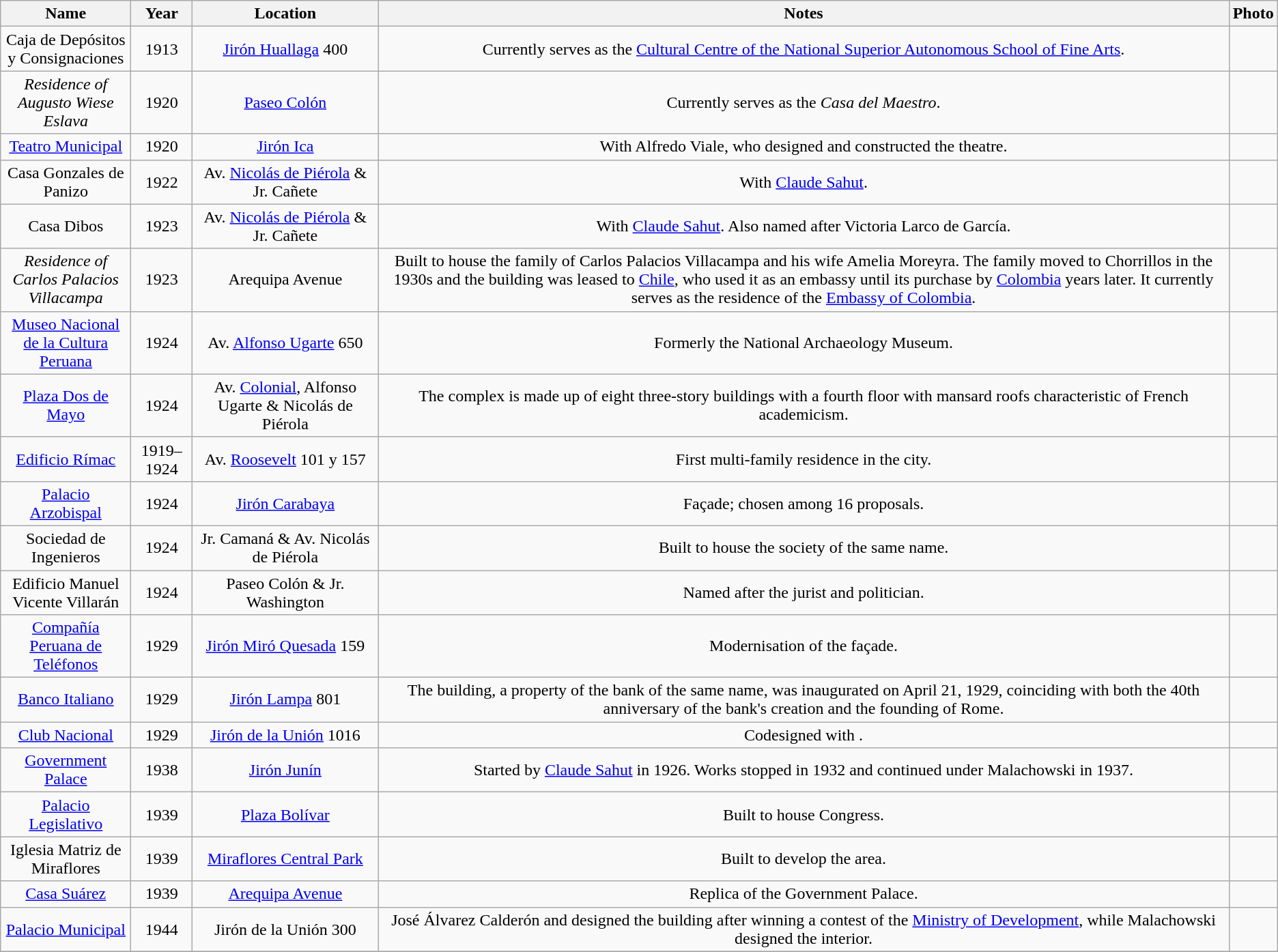<table class="wikitable sortable" style="text-align:center" style="width:95%">
<tr>
<th style="width:120px;">Name</th>
<th>Year</th>
<th>Location</th>
<th>Notes</th>
<th>Photo</th>
</tr>
<tr>
<td>Caja de Depósitos y Consignaciones</td>
<td>1913</td>
<td><a href='#'>Jirón Huallaga</a> 400</td>
<td>Currently serves as the <a href='#'>Cultural Centre of the National Superior Autonomous School of Fine Arts</a>.</td>
<td></td>
</tr>
<tr>
<td><em>Residence of Augusto Wiese Eslava</em></td>
<td>1920</td>
<td><a href='#'>Paseo Colón</a></td>
<td>Currently serves as the <em>Casa del Maestro</em>.</td>
<td></td>
</tr>
<tr>
<td><a href='#'>Teatro Municipal</a></td>
<td>1920</td>
<td><a href='#'>Jirón Ica</a></td>
<td>With Alfredo Viale, who designed and constructed the theatre.</td>
<td></td>
</tr>
<tr>
<td>Casa Gonzales de Panizo</td>
<td>1922</td>
<td>Av. <a href='#'>Nicolás de Piérola</a> & Jr. Cañete</td>
<td>With <a href='#'>Claude Sahut</a>.</td>
<td></td>
</tr>
<tr>
<td>Casa Dibos</td>
<td>1923</td>
<td>Av. <a href='#'>Nicolás de Piérola</a> & Jr. Cañete</td>
<td>With <a href='#'>Claude Sahut</a>. Also named after Victoria Larco de García.</td>
<td></td>
</tr>
<tr>
<td><em>Residence of Carlos Palacios Villacampa</em></td>
<td>1923</td>
<td>Arequipa Avenue</td>
<td>Built to house the family of Carlos Palacios Villacampa and his wife Amelia Moreyra. The family moved to Chorrillos in the 1930s and the building was leased to <a href='#'>Chile</a>, who used it as an embassy until its purchase by <a href='#'>Colombia</a> years later. It currently serves as the residence of the <a href='#'>Embassy of Colombia</a>.</td>
<td></td>
</tr>
<tr>
<td><a href='#'>Museo Nacional de la Cultura Peruana</a></td>
<td>1924</td>
<td>Av. <a href='#'>Alfonso Ugarte</a> 650</td>
<td>Formerly the National Archaeology Museum.</td>
<td></td>
</tr>
<tr>
<td><a href='#'>Plaza Dos de Mayo</a></td>
<td>1924</td>
<td>Av. <a href='#'>Colonial</a>, Alfonso Ugarte & Nicolás de Piérola</td>
<td>The complex is made up of eight three-story buildings with a fourth floor with mansard roofs characteristic of French academicism.</td>
<td></td>
</tr>
<tr>
<td><a href='#'>Edificio Rímac</a></td>
<td>1919–1924</td>
<td>Av. <a href='#'>Roosevelt</a> 101 y 157</td>
<td>First multi-family residence in the city.</td>
<td></td>
</tr>
<tr>
<td><a href='#'>Palacio Arzobispal</a></td>
<td>1924</td>
<td><a href='#'>Jirón Carabaya</a></td>
<td>Façade; chosen among 16 proposals.</td>
<td></td>
</tr>
<tr>
<td>Sociedad de Ingenieros</td>
<td>1924</td>
<td>Jr. Camaná & Av. Nicolás de Piérola</td>
<td>Built to house the society of the same name.</td>
<td></td>
</tr>
<tr>
<td>Edificio Manuel Vicente Villarán</td>
<td>1924</td>
<td>Paseo Colón & Jr. Washington</td>
<td>Named after the jurist and politician.</td>
<td></td>
</tr>
<tr>
<td><a href='#'>Compañía Peruana de Teléfonos</a></td>
<td>1929</td>
<td><a href='#'>Jirón Miró Quesada</a> 159</td>
<td>Modernisation of the façade.</td>
<td></td>
</tr>
<tr>
<td><a href='#'>Banco Italiano</a></td>
<td>1929</td>
<td><a href='#'>Jirón Lampa</a> 801</td>
<td>The building, a property of the bank of the same name, was inaugurated on April 21, 1929, coinciding with both the 40th anniversary of the bank's creation and the founding of Rome.</td>
<td></td>
</tr>
<tr>
<td><a href='#'>Club Nacional</a></td>
<td>1929</td>
<td><a href='#'>Jirón de la Unión</a> 1016</td>
<td>Codesigned with .</td>
<td></td>
</tr>
<tr>
<td><a href='#'>Government Palace</a></td>
<td>1938</td>
<td><a href='#'>Jirón Junín</a></td>
<td>Started by <a href='#'>Claude Sahut</a> in 1926. Works stopped in 1932 and continued under Malachowski in 1937.</td>
<td></td>
</tr>
<tr>
<td><a href='#'>Palacio Legislativo</a></td>
<td>1939</td>
<td><a href='#'>Plaza Bolívar</a></td>
<td>Built to house Congress.</td>
<td></td>
</tr>
<tr>
<td>Iglesia Matriz de Miraflores</td>
<td>1939</td>
<td><a href='#'>Miraflores Central Park</a></td>
<td>Built to develop the area.</td>
<td></td>
</tr>
<tr>
<td><a href='#'>Casa Suárez</a></td>
<td>1939</td>
<td><a href='#'>Arequipa Avenue</a></td>
<td>Replica of the Government Palace.</td>
<td></td>
</tr>
<tr>
<td><a href='#'>Palacio Municipal</a></td>
<td>1944</td>
<td>Jirón de la Unión 300</td>
<td>José Álvarez Calderón and  designed the building after winning a contest of the <a href='#'>Ministry of Development</a>, while Malachowski designed the interior.</td>
<td></td>
</tr>
<tr>
</tr>
</table>
